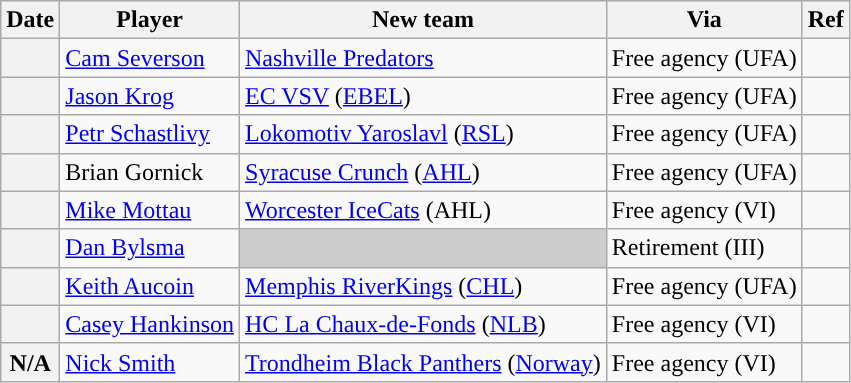<table class="wikitable plainrowheaders">
<tr style="background:#ddd; text-align:center;">
<th>Date</th>
<th>Player</th>
<th>New team</th>
<th>Via</th>
<th>Ref</th>
</tr>
<tr>
<th scope="row"></th>
<td><a href='#'>Cam Severson</a></td>
<td><a href='#'>Nashville Predators</a></td>
<td>Free agency (UFA)</td>
<td></td>
</tr>
<tr>
<th scope="row"></th>
<td><a href='#'>Jason Krog</a></td>
<td><a href='#'>EC VSV</a> (<a href='#'>EBEL</a>)</td>
<td>Free agency (UFA)</td>
<td></td>
</tr>
<tr>
<th scope="row"></th>
<td><a href='#'>Petr Schastlivy</a></td>
<td><a href='#'>Lokomotiv Yaroslavl</a> (<a href='#'>RSL</a>)</td>
<td>Free agency (UFA)</td>
<td></td>
</tr>
<tr>
<th scope="row"></th>
<td>Brian Gornick</td>
<td><a href='#'>Syracuse Crunch</a> (<a href='#'>AHL</a>)</td>
<td>Free agency (UFA)</td>
<td></td>
</tr>
<tr>
<th scope="row"></th>
<td><a href='#'>Mike Mottau</a></td>
<td><a href='#'>Worcester IceCats</a> (AHL)</td>
<td>Free agency (VI)</td>
<td></td>
</tr>
<tr>
<th scope="row"></th>
<td><a href='#'>Dan Bylsma</a></td>
<td style="background:#ccc"></td>
<td>Retirement (III)</td>
<td></td>
</tr>
<tr>
<th scope="row"></th>
<td><a href='#'>Keith Aucoin</a></td>
<td><a href='#'>Memphis RiverKings</a> (<a href='#'>CHL</a>)</td>
<td>Free agency (UFA)</td>
<td></td>
</tr>
<tr>
<th scope="row"></th>
<td><a href='#'>Casey Hankinson</a></td>
<td><a href='#'>HC La Chaux-de-Fonds</a> (<a href='#'>NLB</a>)</td>
<td>Free agency (VI)</td>
<td></td>
</tr>
<tr>
<th scope="row">N/A</th>
<td><a href='#'>Nick Smith</a></td>
<td><a href='#'>Trondheim Black Panthers</a> (<a href='#'>Norway</a>)</td>
<td>Free agency (VI)</td>
<td></td>
</tr>
</table>
